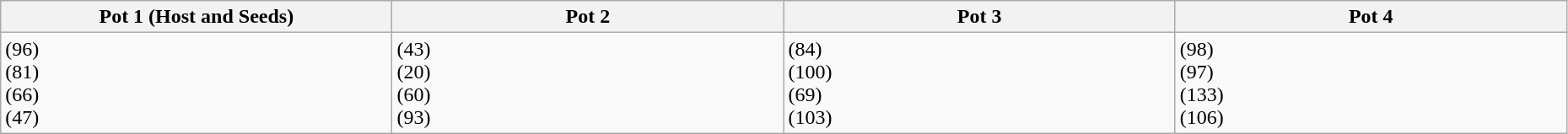<table class="wikitable" style="width:98%;">
<tr>
<th width=25%>Pot 1 (Host and Seeds)</th>
<th width=25%>Pot 2</th>
<th width=25%>Pot 3</th>
<th width=25%>Pot 4</th>
</tr>
<tr>
<td> (96)<br> (81)<br> (66)<br> (47)</td>
<td> (43)<br> (20)<br> (60)<br> (93)</td>
<td> (84)<br> (100)<br> (69)<br> (103)</td>
<td> (98)<br> (97)<br> (133)<br> (106)</td>
</tr>
</table>
